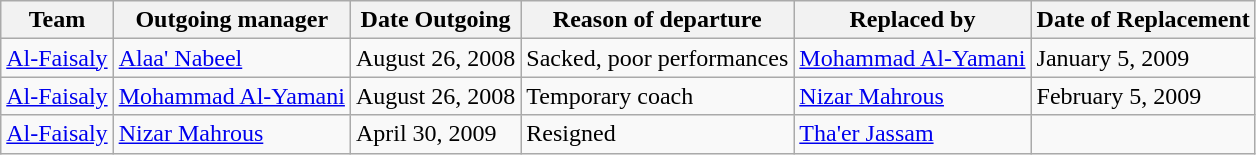<table class="wikitable">
<tr>
<th>Team</th>
<th>Outgoing manager</th>
<th>Date Outgoing</th>
<th>Reason of departure</th>
<th>Replaced by</th>
<th>Date of Replacement</th>
</tr>
<tr>
<td><a href='#'>Al-Faisaly</a></td>
<td> <a href='#'>Alaa' Nabeel</a></td>
<td>August 26, 2008</td>
<td>Sacked, poor performances </td>
<td> <a href='#'>Mohammad Al-Yamani</a></td>
<td>January 5, 2009</td>
</tr>
<tr>
<td><a href='#'>Al-Faisaly</a></td>
<td> <a href='#'>Mohammad Al-Yamani</a></td>
<td>August 26, 2008</td>
<td>Temporary coach </td>
<td> <a href='#'>Nizar Mahrous</a></td>
<td>February 5, 2009</td>
</tr>
<tr>
<td><a href='#'>Al-Faisaly</a></td>
<td> <a href='#'>Nizar Mahrous</a></td>
<td>April 30, 2009</td>
<td>Resigned </td>
<td> <a href='#'>Tha'er Jassam</a></td>
<td></td>
</tr>
</table>
